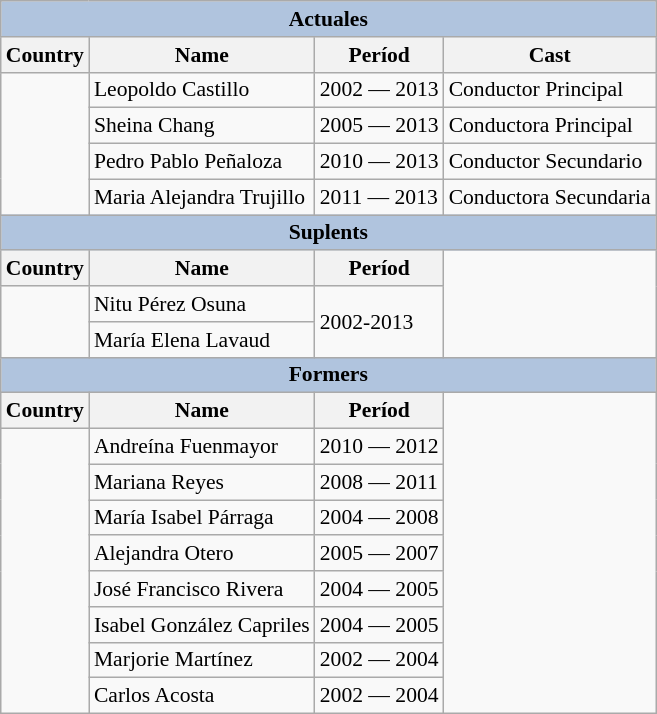<table class="wikitable" style="font-size: 90%;">
<tr>
<th colspan="4" style="background: LightSteelBlue;">Actuales</th>
</tr>
<tr>
<th>Country</th>
<th>Name</th>
<th>Períod</th>
<th>Cast</th>
</tr>
<tr>
<td rowspan="4"></td>
<td>Leopoldo Castillo</td>
<td>2002 — 2013</td>
<td>Conductor Principal</td>
</tr>
<tr>
<td>Sheina Chang</td>
<td>2005 — 2013</td>
<td>Conductora Principal</td>
</tr>
<tr>
<td>Pedro Pablo Peñaloza</td>
<td>2010 — 2013</td>
<td>Conductor Secundario</td>
</tr>
<tr>
<td>Maria Alejandra Trujillo</td>
<td>2011 — 2013</td>
<td>Conductora Secundaria</td>
</tr>
<tr>
<th colspan="4" style="background: LightSteelBlue;">Suplents</th>
</tr>
<tr>
<th>Country</th>
<th>Name</th>
<th>Períod</th>
</tr>
<tr>
<td rowspan="2"></td>
<td>Nitu Pérez Osuna</td>
<td rowspan="2">2002-2013</td>
</tr>
<tr>
<td>María Elena Lavaud</td>
</tr>
<tr>
<th colspan="4" style="background: LightSteelBlue;">Formers</th>
</tr>
<tr>
<th>Country</th>
<th>Name</th>
<th>Períod</th>
</tr>
<tr>
<td rowspan="8"></td>
<td>Andreína Fuenmayor</td>
<td>2010 — 2012</td>
</tr>
<tr>
<td>Mariana Reyes</td>
<td>2008 — 2011</td>
</tr>
<tr>
<td>María Isabel Párraga</td>
<td>2004 — 2008</td>
</tr>
<tr>
<td>Alejandra Otero</td>
<td>2005 — 2007</td>
</tr>
<tr>
<td>José Francisco Rivera</td>
<td>2004 — 2005</td>
</tr>
<tr>
<td>Isabel González Capriles</td>
<td>2004 — 2005</td>
</tr>
<tr>
<td>Marjorie Martínez</td>
<td>2002 — 2004</td>
</tr>
<tr>
<td>Carlos Acosta</td>
<td>2002 — 2004</td>
</tr>
</table>
